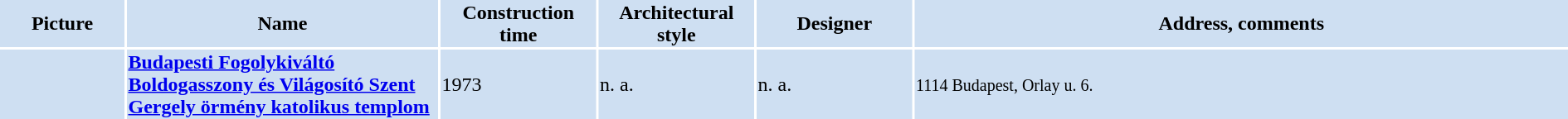<table width="100%">
<tr>
<th bgcolor="#CEDFF2" width="8%">Picture</th>
<th bgcolor="#CEDFF2" width="20%">Name</th>
<th bgcolor="#CEDFF2" width="10%">Construction time</th>
<th bgcolor="#CEDFF2" width="10%">Architectural style</th>
<th bgcolor="#CEDFF2" width="10%">Designer</th>
<th bgcolor="#CEDFF2" width="42%">Address, comments</th>
</tr>
<tr>
<td bgcolor="#CEDFF2"></td>
<td bgcolor="#CEDFF2"><strong><a href='#'>Budapesti Fogolykiváltó Boldogasszony és Világosító Szent Gergely örmény katolikus templom</a></strong></td>
<td bgcolor="#CEDFF2">1973</td>
<td bgcolor="#CEDFF2">n. a.</td>
<td bgcolor="#CEDFF2">n. a.</td>
<td bgcolor="#CEDFF2"><small>1114  Budapest, Orlay u. 6. </small></td>
</tr>
</table>
